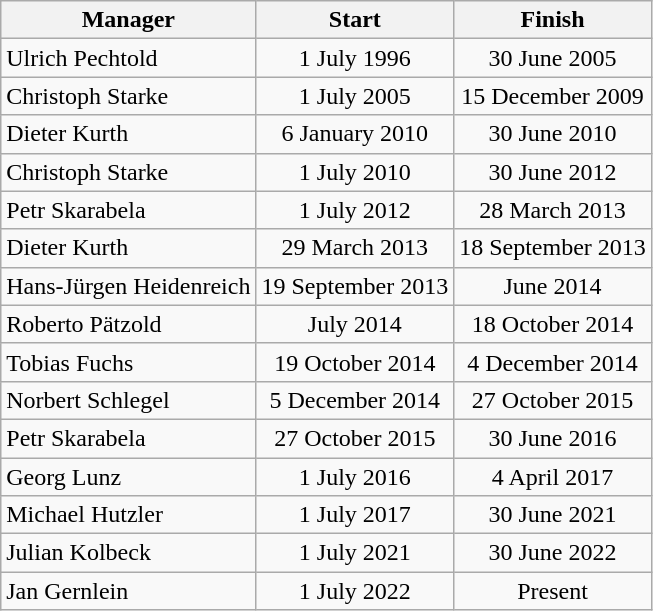<table class="wikitable">
<tr>
<th>Manager</th>
<th>Start</th>
<th>Finish</th>
</tr>
<tr align="center">
<td align="left">Ulrich Pechtold</td>
<td>1 July 1996</td>
<td>30 June 2005</td>
</tr>
<tr align="center">
<td align="left">Christoph Starke</td>
<td>1 July 2005</td>
<td>15 December 2009</td>
</tr>
<tr align="center">
<td align="left">Dieter Kurth</td>
<td>6 January 2010</td>
<td>30 June 2010</td>
</tr>
<tr align="center">
<td align="left">Christoph Starke</td>
<td>1 July 2010</td>
<td>30 June 2012</td>
</tr>
<tr align="center">
<td align="left">Petr Skarabela</td>
<td>1 July 2012</td>
<td>28 March 2013</td>
</tr>
<tr align="center">
<td align="left">Dieter Kurth</td>
<td>29 March 2013</td>
<td>18 September 2013</td>
</tr>
<tr align="center">
<td align="left">Hans-Jürgen Heidenreich</td>
<td>19 September 2013</td>
<td>June 2014</td>
</tr>
<tr align="center">
<td align="left">Roberto Pätzold</td>
<td>July 2014</td>
<td>18 October 2014</td>
</tr>
<tr align="center">
<td align="left">Tobias Fuchs</td>
<td>19 October 2014</td>
<td>4 December 2014</td>
</tr>
<tr align="center">
<td align="left">Norbert Schlegel</td>
<td>5 December 2014</td>
<td>27 October 2015</td>
</tr>
<tr align="center">
<td align="left">Petr Skarabela</td>
<td>27 October 2015</td>
<td>30 June 2016</td>
</tr>
<tr align="center">
<td align="left">Georg Lunz</td>
<td>1 July 2016</td>
<td>4 April 2017</td>
</tr>
<tr align="center">
<td align="left">Michael Hutzler</td>
<td>1 July 2017</td>
<td>30 June 2021</td>
</tr>
<tr align="center">
<td align="left">Julian Kolbeck</td>
<td>1 July 2021</td>
<td>30 June 2022</td>
</tr>
<tr align="center">
<td align="left">Jan Gernlein</td>
<td>1 July 2022</td>
<td>Present</td>
</tr>
</table>
